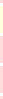<table style="font-size: 85%">
<tr>
<td style="background:#fdd;"></td>
</tr>
<tr>
<td style="background:#ffd;"><br></td>
</tr>
<tr>
<td style="background:#fdd;"><br></td>
</tr>
<tr>
<td style="background:#fdd;"><br></td>
</tr>
<tr>
<td style="background:#fdd;"></td>
</tr>
</table>
